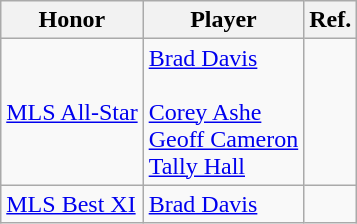<table class="wikitable">
<tr>
<th>Honor</th>
<th>Player</th>
<th>Ref.</th>
</tr>
<tr>
<td><a href='#'>MLS All-Star</a></td>
<td> <a href='#'>Brad Davis</a><br><br> <a href='#'>Corey Ashe</a><br>
 <a href='#'>Geoff Cameron</a><br>
 <a href='#'>Tally Hall</a></td>
<td></td>
</tr>
<tr>
<td><a href='#'>MLS Best XI</a></td>
<td> <a href='#'>Brad Davis</a></td>
<td></td>
</tr>
</table>
